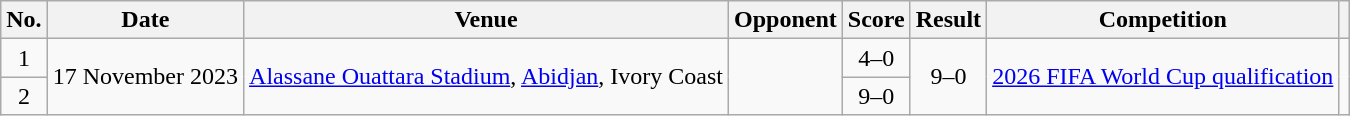<table class="wikitable sortable">
<tr>
<th>No.</th>
<th>Date</th>
<th>Venue</th>
<th>Opponent</th>
<th>Score</th>
<th>Result</th>
<th>Competition</th>
<th></th>
</tr>
<tr>
<td align="center">1</td>
<td rowspan="2">17 November 2023</td>
<td rowspan="2"><a href='#'>Alassane Ouattara Stadium</a>, <a href='#'>Abidjan</a>, Ivory Coast</td>
<td rowspan="2"></td>
<td align="center">4–0</td>
<td rowspan=2 align="center">9–0</td>
<td rowspan="2"><a href='#'>2026 FIFA World Cup qualification</a></td>
<td rowspan="2"></td>
</tr>
<tr>
<td align="center">2</td>
<td align="center">9–0</td>
</tr>
</table>
